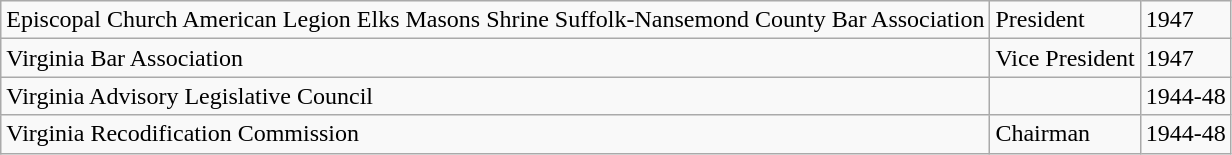<table class="wikitable">
<tr>
<td>Episcopal Church American Legion Elks Masons Shrine Suffolk-Nansemond County Bar Association</td>
<td>President</td>
<td>1947</td>
</tr>
<tr>
<td>Virginia Bar Association</td>
<td>Vice President</td>
<td>1947</td>
</tr>
<tr>
<td>Virginia Advisory Legislative Council</td>
<td></td>
<td>1944-48</td>
</tr>
<tr>
<td>Virginia Recodification Commission</td>
<td>Chairman</td>
<td>1944-48</td>
</tr>
</table>
